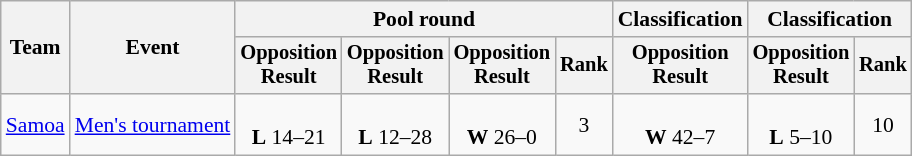<table class=wikitable style=font-size:90%;text-align:center>
<tr>
<th rowspan=2>Team</th>
<th rowspan=2>Event</th>
<th colspan=4>Pool round</th>
<th>Classification</th>
<th colspan=2>Classification</th>
</tr>
<tr style=font-size:95%>
<th>Opposition<br>Result</th>
<th>Opposition<br>Result</th>
<th>Opposition<br>Result</th>
<th>Rank</th>
<th>Opposition<br>Result</th>
<th>Opposition<br>Result</th>
<th>Rank</th>
</tr>
<tr>
<td align=left><a href='#'>Samoa</a></td>
<td align=left><a href='#'>Men's tournament</a></td>
<td><br><strong>L</strong> 14–21</td>
<td><br><strong>L</strong> 12–28</td>
<td><br><strong>W</strong> 26–0</td>
<td>3</td>
<td><br><strong>W</strong> 42–7</td>
<td><br><strong>L</strong> 5–10</td>
<td>10</td>
</tr>
</table>
